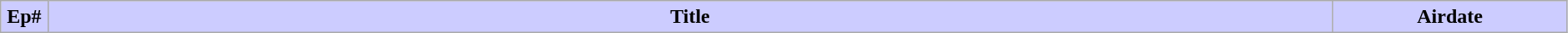<table class="wikitable" width=99%>
<tr>
<th style="background: #CCF" width="3%">Ep#</th>
<th style="background: #CCF">Title</th>
<th style="background: #CCF" width="15%">Airdate<br>


</th>
</tr>
</table>
